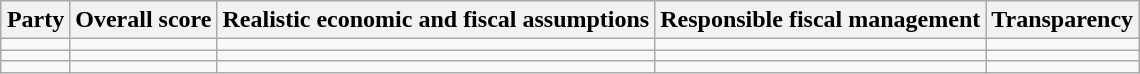<table class="wikitable" style="text-align:center; margin-left: auto; margin-right: auto; border: none;">
<tr>
<th>Party</th>
<th>Overall score</th>
<th>Realistic economic and fiscal assumptions</th>
<th>Responsible fiscal management</th>
<th>Transparency</th>
</tr>
<tr>
<td style="text-align:left;"></td>
<td></td>
<td></td>
<td></td>
<td></td>
</tr>
<tr>
<td style="text-align:left;"></td>
<td></td>
<td></td>
<td></td>
<td></td>
</tr>
<tr>
<td style="text-align:left;"></td>
<td></td>
<td></td>
<td></td>
<td></td>
</tr>
</table>
